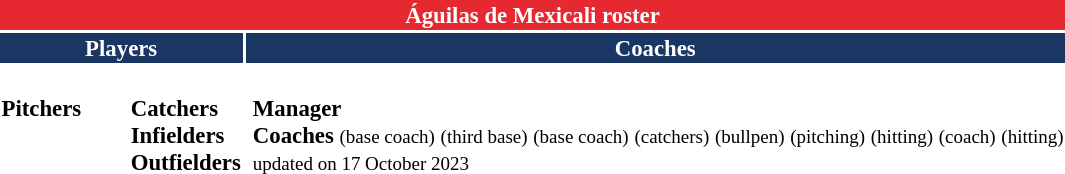<table class="toccolours" style="font-size: 95%;">
<tr>
<th colspan="10" style="background-color: #E62831; color:#FFFFFF; text-align: center;"><strong>Águilas de Mexicali roster</strong></th>
</tr>
<tr>
<td colspan="3" style="background-color: #1A3663; color: #FFFFFF; text-align: center;"><strong>Players</strong></td>
<td colspan="2" style="background-color: #1A3663; color: #FFFFFF; text-align: center;"><strong>Coaches</strong></td>
</tr>
<tr>
<td style="vertical-align:top;text-align:left;"><br><strong>Pitchers</strong>














</td>
<td width="25px"></td>
<td style="vertical-align:top;text-align:left;"><br><strong>Catchers</strong>


<br><strong>Infielders</strong>






<br><strong>Outfielders</strong>



</td>
<td style="vertical-align:top;text-align:left;"></td>
<td style="vertical-align:top;text-align:left;"><br><strong>Manager</strong>
<br><strong>Coaches</strong>
 <small>(base coach)</small>
 <small>(third base)</small>
 <small>(base coach)</small>
 <small>(catchers)</small>
 <small>(bullpen)</small>
 <small>(pitching)</small>
 <small>(hitting)</small>
 <small>(coach)</small>
 <small>(hitting)</small><br><small><span></span> updated on 17 October 2023</small></td>
</tr>
</table>
